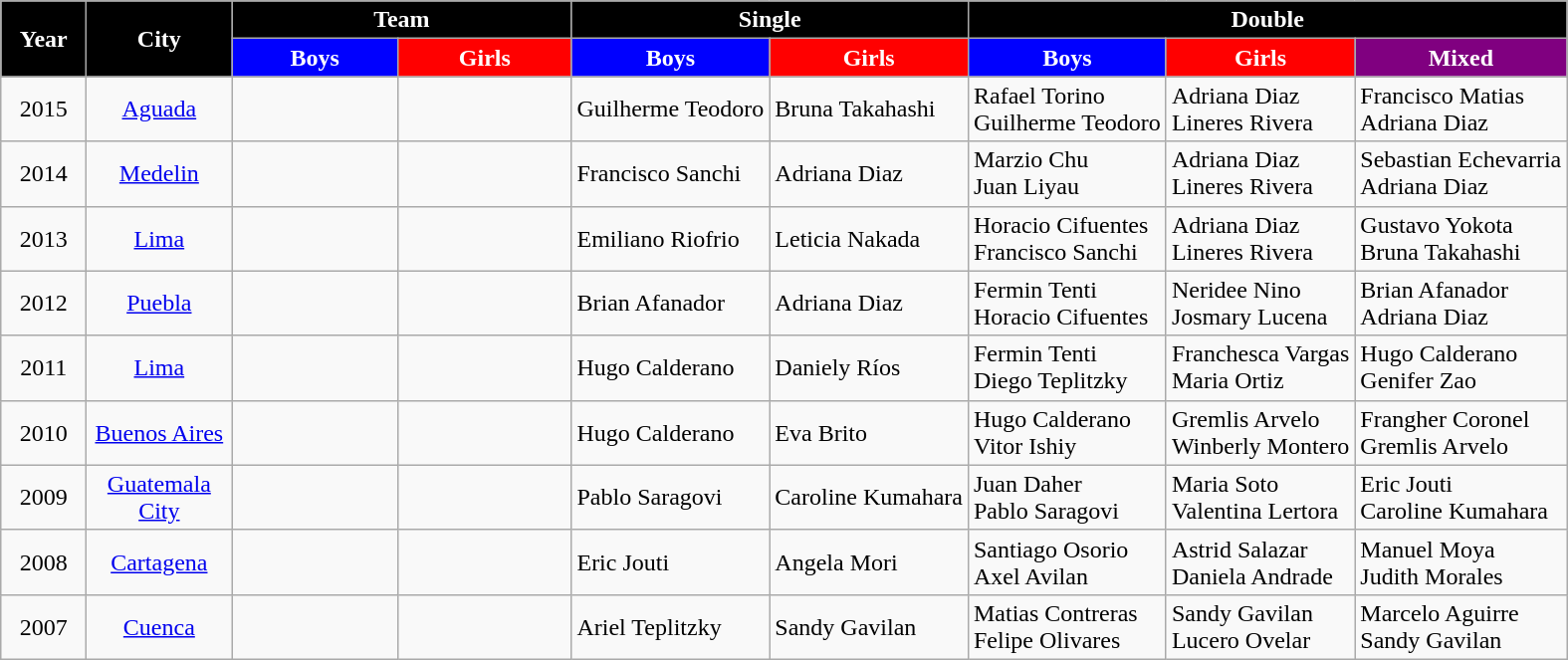<table class="wikitable" align="center">
<tr>
<th rowspan=2 width="50" style="background:black; color:white">Year</th>
<th rowspan=2 width="90" style="background:black; color:white">City</th>
<th colspan=2 width="220" style="background:black; color:white">Team</th>
<th colspan=2 width="250" style="background:black; color:white">Single</th>
<th colspan=3 width="250" style="background:black; color:white">Double</th>
</tr>
<tr>
<td style="background:blue; color:white" align="center"><strong>Boys</strong></td>
<td style="background:red; color:white" align="center"><strong>Girls</strong></td>
<th style="background:blue; color:white" align="center"><strong>Boys</strong></th>
<th style="background:red; color:white" align="center"><strong>Girls</strong></th>
<th style="background:blue; color:white" align="center"><strong>Boys</strong></th>
<th style="background:red; color:white" align="center"><strong>Girls</strong></th>
<th style="background:purple; color:white" align="center"><strong>Mixed</strong></th>
</tr>
<tr>
<td align="center">2015</td>
<td align="center"><a href='#'>Aguada</a></td>
<td></td>
<td></td>
<td> Guilherme Teodoro</td>
<td> Bruna Takahashi</td>
<td> Rafael Torino<br> Guilherme Teodoro</td>
<td> Adriana Diaz<br> Lineres Rivera</td>
<td> Francisco Matias<br> Adriana Diaz</td>
</tr>
<tr>
<td align="center">2014</td>
<td align="center"><a href='#'>Medelin</a></td>
<td></td>
<td></td>
<td> Francisco Sanchi</td>
<td> Adriana Diaz</td>
<td> Marzio Chu<br> Juan Liyau</td>
<td> Adriana Diaz<br> Lineres Rivera</td>
<td> Sebastian Echevarria<br> Adriana Diaz</td>
</tr>
<tr>
<td align="center">2013</td>
<td align="center"><a href='#'>Lima</a></td>
<td></td>
<td></td>
<td> Emiliano Riofrio</td>
<td> Leticia Nakada</td>
<td> Horacio Cifuentes<br> Francisco Sanchi</td>
<td> Adriana Diaz<br> Lineres Rivera</td>
<td> Gustavo Yokota<br> Bruna Takahashi</td>
</tr>
<tr>
<td align="center">2012</td>
<td align="center"><a href='#'>Puebla</a></td>
<td></td>
<td></td>
<td> Brian Afanador</td>
<td> Adriana Diaz</td>
<td> Fermin Tenti<br> Horacio Cifuentes</td>
<td> Neridee Nino<br> Josmary Lucena</td>
<td> Brian Afanador<br> Adriana Diaz</td>
</tr>
<tr>
<td align="center">2011</td>
<td align="center"><a href='#'>Lima</a></td>
<td></td>
<td></td>
<td> Hugo Calderano</td>
<td> Daniely Ríos</td>
<td> Fermin Tenti<br> Diego Teplitzky</td>
<td> Franchesca Vargas<br> Maria Ortiz</td>
<td> Hugo Calderano<br> Genifer Zao</td>
</tr>
<tr>
<td align="center">2010</td>
<td align="center"><a href='#'>Buenos Aires</a></td>
<td></td>
<td></td>
<td> Hugo Calderano</td>
<td> Eva Brito</td>
<td> Hugo Calderano<br> Vitor Ishiy</td>
<td> Gremlis Arvelo<br> Winberly Montero</td>
<td> Frangher Coronel<br> Gremlis Arvelo</td>
</tr>
<tr>
<td align="center">2009</td>
<td align="center"><a href='#'>Guatemala City</a></td>
<td></td>
<td></td>
<td> Pablo Saragovi</td>
<td> Caroline Kumahara</td>
<td> Juan Daher<br> Pablo Saragovi</td>
<td> Maria Soto<br> Valentina Lertora</td>
<td> Eric Jouti<br> Caroline Kumahara</td>
</tr>
<tr>
<td align="center">2008</td>
<td align="center"><a href='#'>Cartagena</a></td>
<td></td>
<td></td>
<td> Eric Jouti</td>
<td> Angela Mori</td>
<td> Santiago Osorio<br> Axel Avilan</td>
<td> Astrid Salazar<br> Daniela Andrade</td>
<td> Manuel Moya<br> Judith Morales</td>
</tr>
<tr>
<td align="center">2007</td>
<td align="center"><a href='#'>Cuenca</a></td>
<td></td>
<td></td>
<td> Ariel Teplitzky</td>
<td> Sandy Gavilan</td>
<td> Matias Contreras<br> Felipe Olivares</td>
<td> Sandy Gavilan<br> Lucero Ovelar</td>
<td> Marcelo Aguirre<br> Sandy Gavilan</td>
</tr>
</table>
